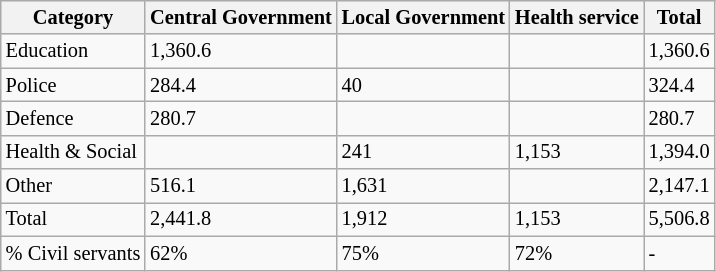<table class="wikitable sortable" style="font-size:85%;">
<tr style="background:#efefef;">
<th>Category</th>
<th>Central Government</th>
<th>Local Government</th>
<th>Health service</th>
<th>Total</th>
</tr>
<tr>
<td>Education</td>
<td>1,360.6</td>
<td></td>
<td></td>
<td>1,360.6</td>
</tr>
<tr>
<td>Police</td>
<td>284.4</td>
<td>40</td>
<td></td>
<td>324.4</td>
</tr>
<tr>
<td>Defence</td>
<td>280.7</td>
<td></td>
<td></td>
<td>280.7</td>
</tr>
<tr>
<td>Health & Social</td>
<td></td>
<td>241</td>
<td>1,153</td>
<td>1,394.0</td>
</tr>
<tr>
<td>Other</td>
<td>516.1</td>
<td>1,631</td>
<td></td>
<td>2,147.1</td>
</tr>
<tr>
<td>Total</td>
<td>2,441.8</td>
<td>1,912</td>
<td>1,153</td>
<td>5,506.8</td>
</tr>
<tr>
<td>% Civil servants</td>
<td>62%</td>
<td>75%</td>
<td>72%</td>
<td>-</td>
</tr>
</table>
